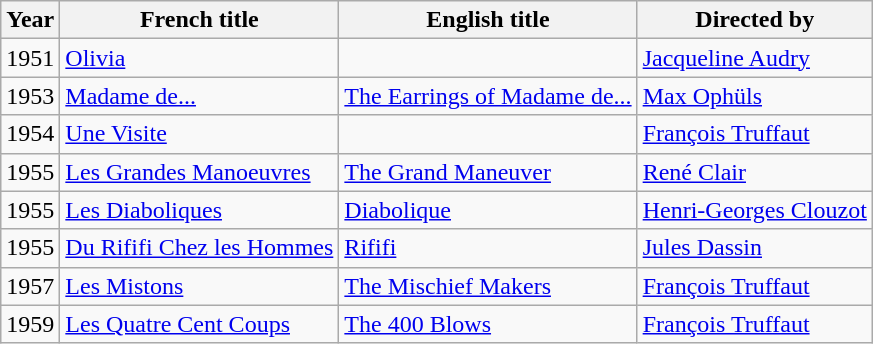<table class="wikitable sortable">
<tr>
<th>Year</th>
<th>French title</th>
<th>English title</th>
<th>Directed by</th>
</tr>
<tr>
<td>1951</td>
<td><a href='#'>Olivia</a></td>
<td></td>
<td><a href='#'>Jacqueline Audry</a></td>
</tr>
<tr>
<td>1953</td>
<td><a href='#'>Madame de...</a></td>
<td><a href='#'>The Earrings of Madame de...</a></td>
<td><a href='#'>Max Ophüls</a></td>
</tr>
<tr>
<td>1954</td>
<td><a href='#'>Une Visite</a></td>
<td></td>
<td><a href='#'>François Truffaut</a></td>
</tr>
<tr>
<td>1955</td>
<td><a href='#'>Les Grandes Manoeuvres</a></td>
<td><a href='#'>The Grand Maneuver</a></td>
<td><a href='#'>René Clair</a></td>
</tr>
<tr>
<td>1955</td>
<td><a href='#'>Les Diaboliques</a></td>
<td><a href='#'>Diabolique</a></td>
<td><a href='#'>Henri-Georges Clouzot</a></td>
</tr>
<tr>
<td>1955</td>
<td><a href='#'>Du Rififi Chez les Hommes</a></td>
<td><a href='#'>Rififi</a></td>
<td><a href='#'>Jules Dassin</a></td>
</tr>
<tr>
<td>1957</td>
<td><a href='#'>Les Mistons</a></td>
<td><a href='#'>The Mischief Makers</a></td>
<td><a href='#'>François Truffaut</a></td>
</tr>
<tr>
<td>1959</td>
<td><a href='#'>Les Quatre Cent Coups</a></td>
<td><a href='#'>The 400 Blows</a></td>
<td><a href='#'>François Truffaut</a></td>
</tr>
</table>
